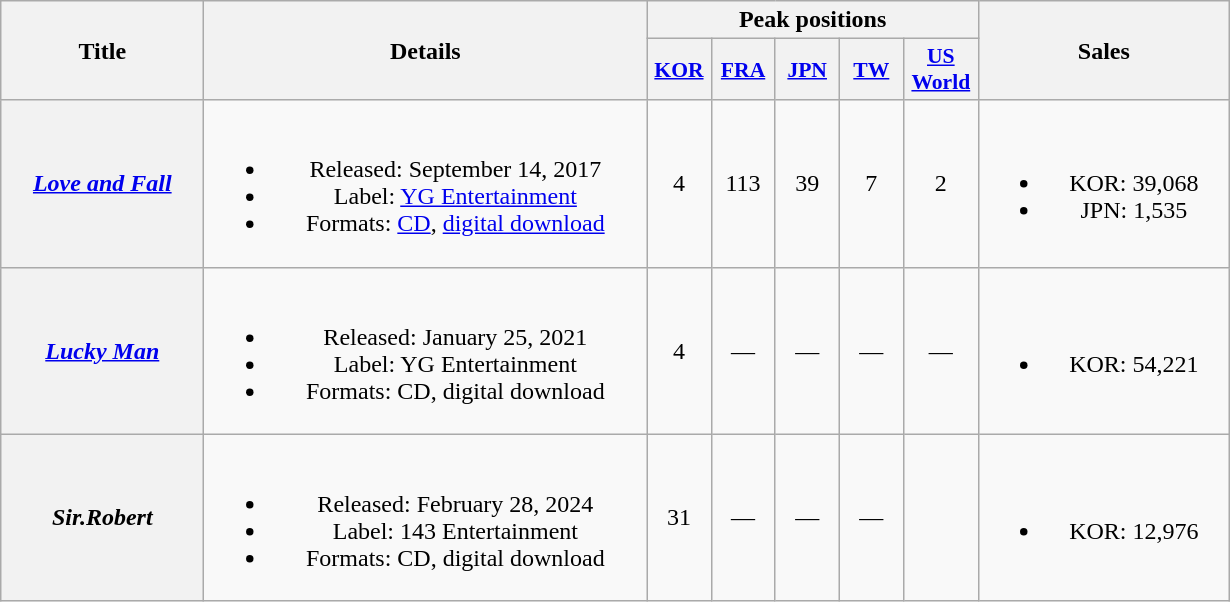<table class="wikitable plainrowheaders" style="text-align:center;">
<tr>
<th scope="col" rowspan="2" style="width:8em;">Title</th>
<th rowspan="2" style="width:18em;">Details</th>
<th scope="col" colspan="5">Peak positions</th>
<th scope="col" rowspan="2" style="width:10em;">Sales</th>
</tr>
<tr>
<th scope="col" style="width:2.5em;font-size:90%;"><a href='#'>KOR</a><br></th>
<th scope="col" style="width:2.5em;font-size:90%;"><a href='#'>FRA</a><br></th>
<th scope="col" style="width:2.5em;font-size:90%"><a href='#'>JPN</a><br></th>
<th scope="col" style="width:2.5em;font-size:90%;"><a href='#'>TW</a><br></th>
<th scope="col" style="width:3em;font-size:90%;"><a href='#'>US<br>World</a><br></th>
</tr>
<tr>
<th scope="row"><em><a href='#'>Love and Fall</a></em></th>
<td><br><ul><li>Released: September 14, 2017</li><li>Label: <a href='#'>YG Entertainment</a></li><li>Formats: <a href='#'>CD</a>, <a href='#'>digital download</a></li></ul></td>
<td>4</td>
<td>113</td>
<td>39</td>
<td>7</td>
<td>2</td>
<td><br><ul><li>KOR: 39,068</li><li>JPN: 1,535</li></ul></td>
</tr>
<tr>
<th scope="row"><em><a href='#'>Lucky Man</a></em></th>
<td><br><ul><li>Released: January 25, 2021</li><li>Label: YG Entertainment</li><li>Formats: CD, digital download</li></ul></td>
<td>4</td>
<td>—</td>
<td>—</td>
<td>—</td>
<td>—</td>
<td><br><ul><li>KOR: 54,221</li></ul></td>
</tr>
<tr>
<th scope="row"><em>Sir.Robert</em></th>
<td><br><ul><li>Released: February 28, 2024</li><li>Label: 143 Entertainment</li><li>Formats: CD, digital download</li></ul></td>
<td>31</td>
<td>—</td>
<td>—</td>
<td>—</td>
<td></td>
<td><br><ul><li>KOR: 12,976</li></ul></td>
</tr>
</table>
